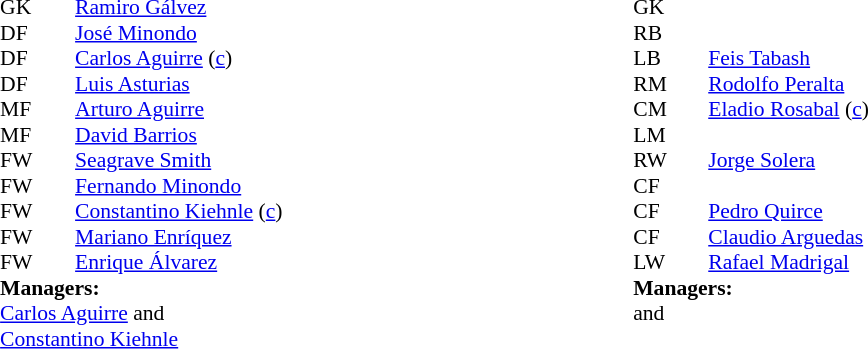<table width="55%" align="center">
<tr>
<td valign="top" width="45%"><br><table style="font-size: 90%" cellspacing="0" cellpadding="0">
<tr>
<th width="25"></th>
<th width="25"></th>
</tr>
<tr>
<td>GK</td>
<td></td>
<td><a href='#'>Ramiro Gálvez</a></td>
</tr>
<tr>
<td>DF</td>
<td></td>
<td><a href='#'>José Minondo</a></td>
</tr>
<tr>
<td>DF</td>
<td></td>
<td><a href='#'>Carlos Aguirre</a> (<a href='#'>c</a>)</td>
</tr>
<tr>
<td>DF</td>
<td></td>
<td><a href='#'>Luis Asturias</a></td>
</tr>
<tr>
<td>MF</td>
<td></td>
<td><a href='#'>Arturo Aguirre</a></td>
</tr>
<tr>
<td>MF</td>
<td></td>
<td><a href='#'>David Barrios</a></td>
</tr>
<tr>
<td>FW</td>
<td></td>
<td><a href='#'>Seagrave Smith</a></td>
</tr>
<tr>
<td>FW</td>
<td></td>
<td><a href='#'>Fernando Minondo</a></td>
</tr>
<tr>
<td>FW</td>
<td></td>
<td><a href='#'>Constantino Kiehnle</a> (<a href='#'>c</a>)</td>
</tr>
<tr>
<td>FW</td>
<td></td>
<td><a href='#'>Mariano Enríquez</a></td>
</tr>
<tr>
<td>FW</td>
<td></td>
<td><a href='#'>Enrique Álvarez</a></td>
</tr>
<tr>
<td colspan=3><strong>Managers:</strong></td>
</tr>
<tr>
<td colspan=3><a href='#'>Carlos Aguirre</a> and<br><a href='#'>Constantino Kiehnle</a></td>
</tr>
</table>
</td>
<td valign="top" width="55%"><br><table style="font-size: 90%" cellspacing="0" cellpadding="0" align="center">
<tr>
<th width="25"></th>
<th width="25"></th>
</tr>
<tr>
<td>GK</td>
<td></td>
<td></td>
</tr>
<tr>
<td>RB</td>
<td></td>
<td></td>
</tr>
<tr>
<td>LB</td>
<td></td>
<td><a href='#'>Feis Tabash</a></td>
</tr>
<tr>
<td>RM</td>
<td></td>
<td><a href='#'>Rodolfo Peralta</a></td>
</tr>
<tr>
<td>CM</td>
<td></td>
<td><a href='#'>Eladio Rosabal</a> (<a href='#'>c</a>)</td>
</tr>
<tr>
<td>LM</td>
<td></td>
<td></td>
</tr>
<tr>
<td>RW</td>
<td></td>
<td><a href='#'>Jorge Solera</a></td>
</tr>
<tr>
<td>CF</td>
<td></td>
<td></td>
</tr>
<tr>
<td>CF</td>
<td></td>
<td><a href='#'>Pedro Quirce</a></td>
</tr>
<tr>
<td>CF</td>
<td></td>
<td><a href='#'>Claudio Arguedas</a></td>
</tr>
<tr>
<td>LW</td>
<td></td>
<td><a href='#'>Rafael Madrigal</a></td>
</tr>
<tr>
<td colspan=3><strong>Managers:</strong></td>
</tr>
<tr>
<td colspan=3> and<br></td>
</tr>
</table>
</td>
</tr>
</table>
